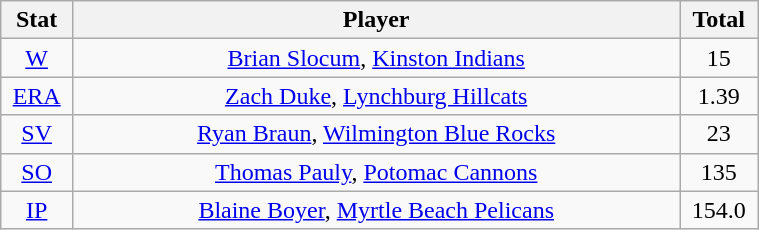<table class="wikitable" width="40%" style="text-align:center;">
<tr>
<th width="5%">Stat</th>
<th width="60%">Player</th>
<th width="5%">Total</th>
</tr>
<tr>
<td><a href='#'>W</a></td>
<td><a href='#'>Brian Slocum</a>, <a href='#'>Kinston Indians</a></td>
<td>15</td>
</tr>
<tr>
<td><a href='#'>ERA</a></td>
<td><a href='#'>Zach Duke</a>, <a href='#'>Lynchburg Hillcats</a></td>
<td>1.39</td>
</tr>
<tr>
<td><a href='#'>SV</a></td>
<td><a href='#'>Ryan Braun</a>, <a href='#'>Wilmington Blue Rocks</a></td>
<td>23</td>
</tr>
<tr>
<td><a href='#'>SO</a></td>
<td><a href='#'>Thomas Pauly</a>, <a href='#'>Potomac Cannons</a></td>
<td>135</td>
</tr>
<tr>
<td><a href='#'>IP</a></td>
<td><a href='#'>Blaine Boyer</a>, <a href='#'>Myrtle Beach Pelicans</a></td>
<td>154.0</td>
</tr>
</table>
